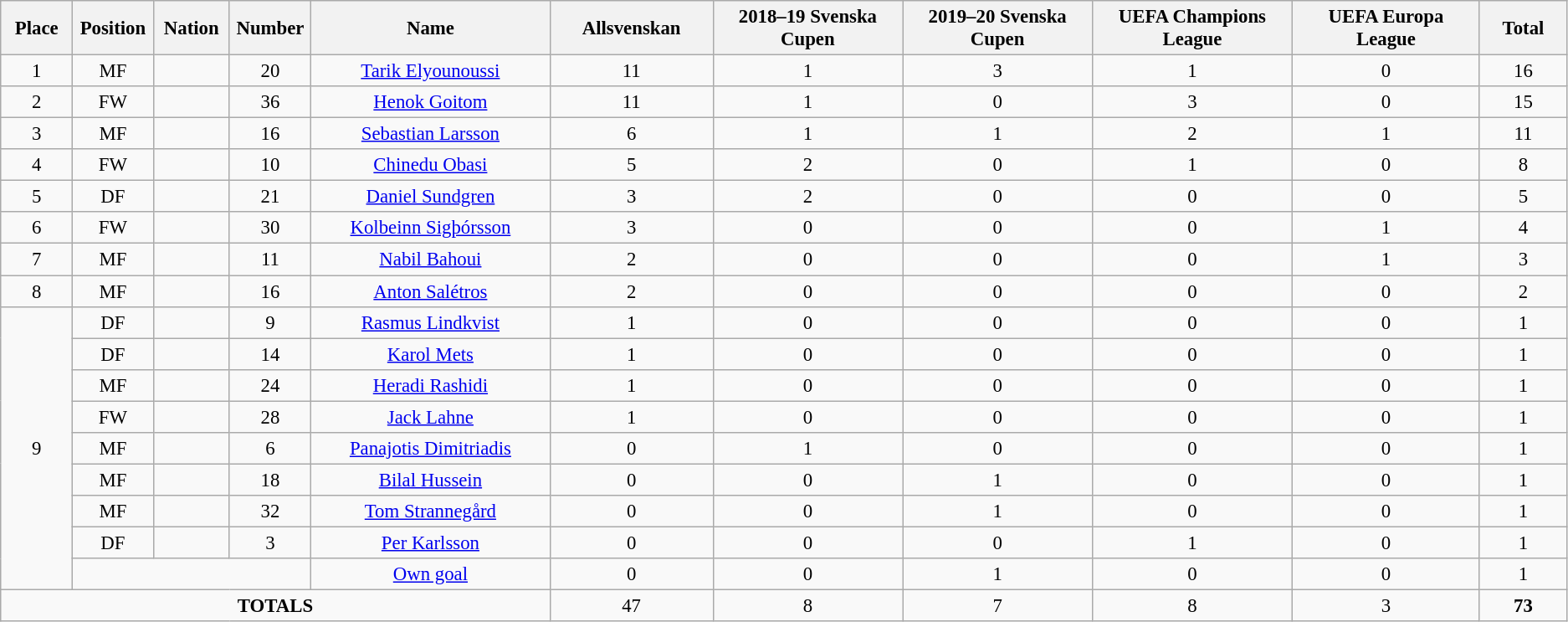<table class="wikitable" style="font-size: 95%; text-align: center;">
<tr>
<th width=60>Place</th>
<th width=60>Position</th>
<th width=60>Nation</th>
<th width=60>Number</th>
<th width=250>Name</th>
<th width=150>Allsvenskan</th>
<th width=200>2018–19 Svenska Cupen</th>
<th width=200>2019–20 Svenska Cupen</th>
<th width=200>UEFA Champions League</th>
<th width=200>UEFA Europa League</th>
<th width=80><strong>Total</strong></th>
</tr>
<tr>
<td>1</td>
<td>MF</td>
<td></td>
<td>20</td>
<td><a href='#'>Tarik Elyounoussi</a></td>
<td>11</td>
<td>1</td>
<td>3</td>
<td>1</td>
<td>0</td>
<td>16</td>
</tr>
<tr>
<td>2</td>
<td>FW</td>
<td></td>
<td>36</td>
<td><a href='#'>Henok Goitom</a></td>
<td>11</td>
<td>1</td>
<td>0</td>
<td>3</td>
<td>0</td>
<td>15</td>
</tr>
<tr>
<td>3</td>
<td>MF</td>
<td></td>
<td>16</td>
<td><a href='#'>Sebastian Larsson</a></td>
<td>6</td>
<td>1</td>
<td>1</td>
<td>2</td>
<td>1</td>
<td>11</td>
</tr>
<tr>
<td>4</td>
<td>FW</td>
<td></td>
<td>10</td>
<td><a href='#'>Chinedu Obasi</a></td>
<td>5</td>
<td>2</td>
<td>0</td>
<td>1</td>
<td>0</td>
<td>8</td>
</tr>
<tr>
<td>5</td>
<td>DF</td>
<td></td>
<td>21</td>
<td><a href='#'>Daniel Sundgren</a></td>
<td>3</td>
<td>2</td>
<td>0</td>
<td>0</td>
<td>0</td>
<td>5</td>
</tr>
<tr>
<td>6</td>
<td>FW</td>
<td></td>
<td>30</td>
<td><a href='#'>Kolbeinn Sigþórsson</a></td>
<td>3</td>
<td>0</td>
<td>0</td>
<td>0</td>
<td>1</td>
<td>4</td>
</tr>
<tr>
<td>7</td>
<td>MF</td>
<td></td>
<td>11</td>
<td><a href='#'>Nabil Bahoui</a></td>
<td>2</td>
<td>0</td>
<td>0</td>
<td>0</td>
<td>1</td>
<td>3</td>
</tr>
<tr>
<td>8</td>
<td>MF</td>
<td></td>
<td>16</td>
<td><a href='#'>Anton Salétros</a></td>
<td>2</td>
<td>0</td>
<td>0</td>
<td>0</td>
<td>0</td>
<td>2</td>
</tr>
<tr>
<td rowspan="9">9</td>
<td>DF</td>
<td></td>
<td>9</td>
<td><a href='#'>Rasmus Lindkvist</a></td>
<td>1</td>
<td>0</td>
<td>0</td>
<td>0</td>
<td>0</td>
<td>1</td>
</tr>
<tr>
<td>DF</td>
<td></td>
<td>14</td>
<td><a href='#'>Karol Mets</a></td>
<td>1</td>
<td>0</td>
<td>0</td>
<td>0</td>
<td>0</td>
<td>1</td>
</tr>
<tr>
<td>MF</td>
<td></td>
<td>24</td>
<td><a href='#'>Heradi Rashidi</a></td>
<td>1</td>
<td>0</td>
<td>0</td>
<td>0</td>
<td>0</td>
<td>1</td>
</tr>
<tr>
<td>FW</td>
<td></td>
<td>28</td>
<td><a href='#'>Jack Lahne</a></td>
<td>1</td>
<td>0</td>
<td>0</td>
<td>0</td>
<td>0</td>
<td>1</td>
</tr>
<tr>
<td>MF</td>
<td></td>
<td>6</td>
<td><a href='#'>Panajotis Dimitriadis</a></td>
<td>0</td>
<td>1</td>
<td>0</td>
<td>0</td>
<td>0</td>
<td>1</td>
</tr>
<tr>
<td>MF</td>
<td></td>
<td>18</td>
<td><a href='#'>Bilal Hussein</a></td>
<td>0</td>
<td>0</td>
<td>1</td>
<td>0</td>
<td>0</td>
<td>1</td>
</tr>
<tr>
<td>MF</td>
<td></td>
<td>32</td>
<td><a href='#'>Tom Strannegård</a></td>
<td>0</td>
<td>0</td>
<td>1</td>
<td>0</td>
<td>0</td>
<td>1</td>
</tr>
<tr>
<td>DF</td>
<td></td>
<td>3</td>
<td><a href='#'>Per Karlsson</a></td>
<td>0</td>
<td>0</td>
<td>0</td>
<td>1</td>
<td>0</td>
<td>1</td>
</tr>
<tr>
<td colspan="3"></td>
<td><a href='#'>Own goal</a></td>
<td>0</td>
<td>0</td>
<td>1</td>
<td>0</td>
<td>0</td>
<td>1</td>
</tr>
<tr>
<td colspan="5"><strong>TOTALS</strong></td>
<td>47</td>
<td>8</td>
<td>7</td>
<td>8</td>
<td>3</td>
<td><strong>73</strong></td>
</tr>
</table>
